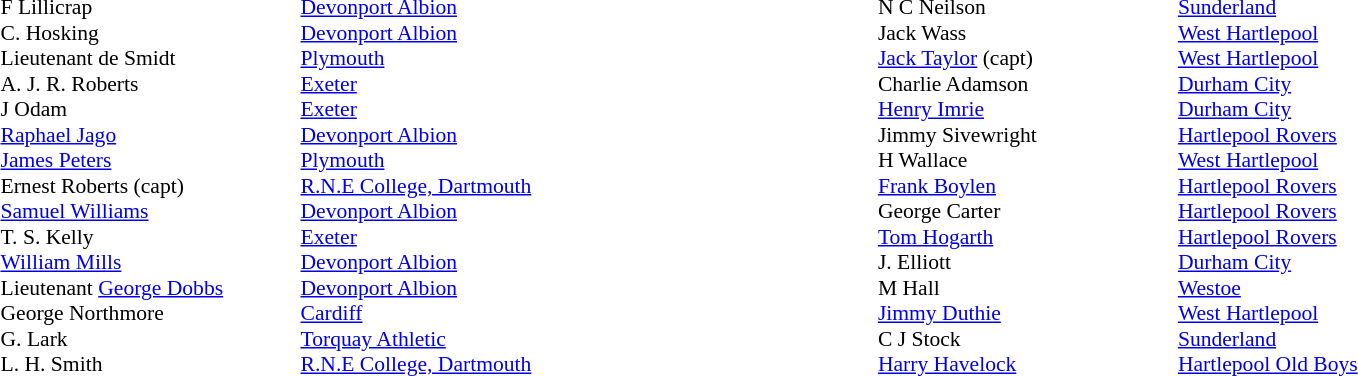<table width="80%">
<tr>
<td valign="top" width="50%"><br><table style="font-size: 90%" cellspacing="0" cellpadding="0">
<tr>
<th width="20"></th>
<th width="200"></th>
</tr>
<tr>
<td></td>
<td>F Lillicrap</td>
<td><a href='#'>Devonport Albion</a></td>
</tr>
<tr>
<td></td>
<td>C. Hosking</td>
<td><a href='#'>Devonport Albion</a></td>
</tr>
<tr>
<td></td>
<td>Lieutenant de Smidt</td>
<td><a href='#'>Plymouth</a></td>
</tr>
<tr>
<td></td>
<td>A. J. R. Roberts</td>
<td><a href='#'>Exeter</a></td>
</tr>
<tr>
<td></td>
<td>J Odam</td>
<td><a href='#'>Exeter</a></td>
</tr>
<tr>
<td></td>
<td><a href='#'>Raphael Jago</a></td>
<td><a href='#'>Devonport Albion</a></td>
</tr>
<tr>
<td></td>
<td><a href='#'>James Peters</a></td>
<td><a href='#'>Plymouth</a></td>
</tr>
<tr>
<td></td>
<td>Ernest Roberts (capt)</td>
<td><a href='#'>R.N.E College, Dartmouth</a></td>
</tr>
<tr>
<td></td>
<td><a href='#'>Samuel Williams</a></td>
<td><a href='#'>Devonport Albion</a></td>
</tr>
<tr>
<td></td>
<td>T. S. Kelly</td>
<td><a href='#'>Exeter</a></td>
</tr>
<tr>
<td></td>
<td><a href='#'>William Mills</a></td>
<td><a href='#'>Devonport Albion</a></td>
</tr>
<tr>
<td></td>
<td>Lieutenant <a href='#'>George Dobbs</a></td>
<td><a href='#'>Devonport Albion</a></td>
</tr>
<tr>
<td></td>
<td>George Northmore</td>
<td><a href='#'>Cardiff</a></td>
</tr>
<tr>
<td></td>
<td>G. Lark</td>
<td><a href='#'>Torquay Athletic</a></td>
</tr>
<tr>
<td></td>
<td>L. H. Smith</td>
<td><a href='#'>R.N.E College, Dartmouth</a></td>
</tr>
<tr>
</tr>
</table>
</td>
<td valign="top" width="50%"><br><table style="font-size: 90%" cellspacing="0" cellpadding="0" align="center">
<tr>
<th width="20"></th>
<th width="200"></th>
</tr>
<tr>
<td></td>
<td>N C Neilson</td>
<td><a href='#'>Sunderland</a></td>
</tr>
<tr>
<td></td>
<td>Jack Wass</td>
<td><a href='#'>West Hartlepool</a></td>
</tr>
<tr>
<td></td>
<td><a href='#'>Jack Taylor</a> (capt)</td>
<td><a href='#'>West Hartlepool</a></td>
</tr>
<tr>
<td></td>
<td>Charlie Adamson</td>
<td><a href='#'>Durham City</a></td>
</tr>
<tr>
<td></td>
<td><a href='#'>Henry Imrie</a></td>
<td><a href='#'>Durham City</a></td>
</tr>
<tr>
<td></td>
<td>Jimmy Sivewright</td>
<td><a href='#'>Hartlepool Rovers</a></td>
</tr>
<tr>
<td></td>
<td>H Wallace</td>
<td><a href='#'>West Hartlepool</a></td>
</tr>
<tr>
<td></td>
<td><a href='#'>Frank Boylen</a></td>
<td><a href='#'>Hartlepool Rovers</a></td>
</tr>
<tr>
<td></td>
<td>George Carter</td>
<td><a href='#'>Hartlepool Rovers</a></td>
</tr>
<tr>
<td></td>
<td><a href='#'>Tom Hogarth</a></td>
<td><a href='#'>Hartlepool Rovers</a></td>
</tr>
<tr>
<td></td>
<td>J. Elliott</td>
<td><a href='#'>Durham City</a></td>
</tr>
<tr>
<td></td>
<td>M Hall</td>
<td><a href='#'>Westoe</a></td>
</tr>
<tr>
<td></td>
<td><a href='#'>Jimmy Duthie</a></td>
<td><a href='#'>West Hartlepool</a></td>
</tr>
<tr>
<td></td>
<td>C J Stock</td>
<td><a href='#'>Sunderland</a></td>
</tr>
<tr>
<td></td>
<td><a href='#'>Harry Havelock</a></td>
<td><a href='#'>Hartlepool Old Boys</a></td>
</tr>
<tr>
</tr>
</table>
</td>
</tr>
</table>
